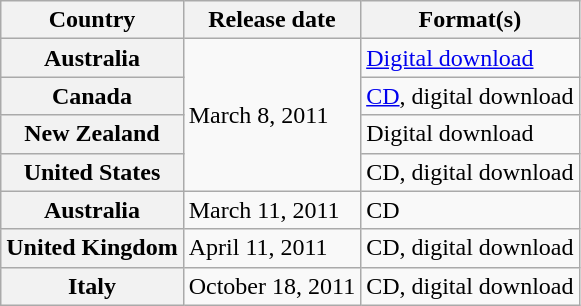<table class="wikitable plainrowheaders">
<tr>
<th scope="col">Country</th>
<th scope="col">Release date</th>
<th scope="col">Format(s)</th>
</tr>
<tr>
<th scope="row">Australia</th>
<td rowspan="4">March 8, 2011</td>
<td><a href='#'>Digital download</a></td>
</tr>
<tr>
<th scope="row">Canada</th>
<td><a href='#'>CD</a>, digital download</td>
</tr>
<tr>
<th scope="row">New Zealand</th>
<td>Digital download</td>
</tr>
<tr>
<th scope="row">United States</th>
<td>CD, digital download</td>
</tr>
<tr>
<th scope="row">Australia</th>
<td>March 11, 2011</td>
<td>CD</td>
</tr>
<tr>
<th scope="row">United Kingdom</th>
<td>April 11, 2011</td>
<td>CD, digital download</td>
</tr>
<tr>
<th scope="row">Italy</th>
<td>October 18, 2011</td>
<td>CD, digital download</td>
</tr>
</table>
